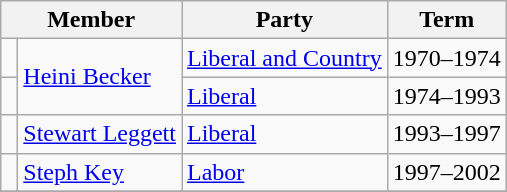<table class="wikitable">
<tr>
<th colspan="2">Member</th>
<th>Party</th>
<th>Term</th>
</tr>
<tr>
<td> </td>
<td rowspan=2><a href='#'>Heini Becker</a></td>
<td><a href='#'>Liberal and Country</a></td>
<td>1970–1974</td>
</tr>
<tr>
<td> </td>
<td><a href='#'>Liberal</a></td>
<td>1974–1993</td>
</tr>
<tr>
<td> </td>
<td><a href='#'>Stewart Leggett</a></td>
<td><a href='#'>Liberal</a></td>
<td>1993–1997</td>
</tr>
<tr>
<td> </td>
<td><a href='#'>Steph Key</a></td>
<td><a href='#'>Labor</a></td>
<td>1997–2002</td>
</tr>
<tr>
</tr>
</table>
